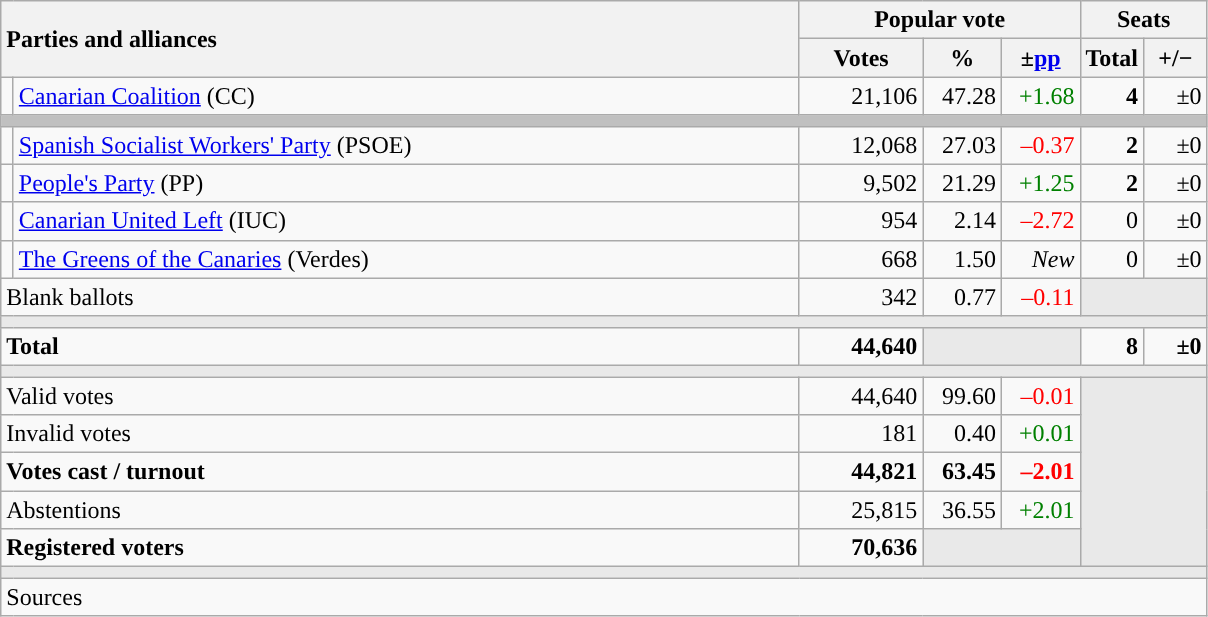<table class="wikitable" style="text-align:right;">
<tr>
<th style="text-align:left;" rowspan="2" colspan="2" width="525">Parties and alliances</th>
<th colspan="3">Popular vote</th>
<th colspan="2">Seats</th>
</tr>
<tr>
<th width="75">Votes</th>
<th width="45">%</th>
<th width="45">±<a href='#'>pp</a></th>
<th width="35">Total</th>
<th width="35">+/−</th>
</tr>
<tr>
<td width="1" style="color:inherit;background:"></td>
<td align="left"><a href='#'>Canarian Coalition</a> (CC)</td>
<td>21,106</td>
<td>47.28</td>
<td style="color:green;">+1.68</td>
<td><strong>4</strong></td>
<td>±0</td>
</tr>
<tr>
<td colspan="7" bgcolor="#C0C0C0"></td>
</tr>
<tr>
<td style="color:inherit;background:"></td>
<td align="left"><a href='#'>Spanish Socialist Workers' Party</a> (PSOE)</td>
<td>12,068</td>
<td>27.03</td>
<td style="color:red;">–0.37</td>
<td><strong>2</strong></td>
<td>±0</td>
</tr>
<tr>
<td style="color:inherit;background:"></td>
<td align="left"><a href='#'>People's Party</a> (PP)</td>
<td>9,502</td>
<td>21.29</td>
<td style="color:green;">+1.25</td>
<td><strong>2</strong></td>
<td>±0</td>
</tr>
<tr>
<td style="color:inherit;background:"></td>
<td align="left"><a href='#'>Canarian United Left</a> (IUC)</td>
<td>954</td>
<td>2.14</td>
<td style="color:red;">–2.72</td>
<td>0</td>
<td>±0</td>
</tr>
<tr>
<td style="color:inherit;background:"></td>
<td align="left"><a href='#'>The Greens of the Canaries</a> (Verdes)</td>
<td>668</td>
<td>1.50</td>
<td><em>New</em></td>
<td>0</td>
<td>±0</td>
</tr>
<tr>
<td align="left" colspan="2">Blank ballots</td>
<td>342</td>
<td>0.77</td>
<td style="color:red;">–0.11</td>
<td bgcolor="#E9E9E9" colspan="2"></td>
</tr>
<tr>
<td colspan="7" bgcolor="#E9E9E9"></td>
</tr>
<tr style="font-weight:bold;">
<td align="left" colspan="2">Total</td>
<td>44,640</td>
<td bgcolor="#E9E9E9" colspan="2"></td>
<td>8</td>
<td>±0</td>
</tr>
<tr>
<td colspan="7" bgcolor="#E9E9E9"></td>
</tr>
<tr>
<td align="left" colspan="2">Valid votes</td>
<td>44,640</td>
<td>99.60</td>
<td style="color:red;">–0.01</td>
<td bgcolor="#E9E9E9" colspan="2" rowspan="5"></td>
</tr>
<tr>
<td align="left" colspan="2">Invalid votes</td>
<td>181</td>
<td>0.40</td>
<td style="color:green;">+0.01</td>
</tr>
<tr style="font-weight:bold;">
<td align="left" colspan="2">Votes cast / turnout</td>
<td>44,821</td>
<td>63.45</td>
<td style="color:red;">–2.01</td>
</tr>
<tr>
<td align="left" colspan="2">Abstentions</td>
<td>25,815</td>
<td>36.55</td>
<td style="color:green;">+2.01</td>
</tr>
<tr style="font-weight:bold;">
<td align="left" colspan="2">Registered voters</td>
<td>70,636</td>
<td bgcolor="#E9E9E9" colspan="2"></td>
</tr>
<tr>
<td colspan="7" bgcolor="#E9E9E9"></td>
</tr>
<tr>
<td align="left" colspan="7">Sources</td>
</tr>
</table>
